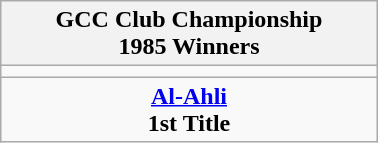<table class="wikitable" style="text-align: center; margin: 0 auto; width: 20%">
<tr>
<th>GCC Club Championship <br>1985 Winners</th>
</tr>
<tr>
<td></td>
</tr>
<tr>
<td><strong><a href='#'>Al-Ahli</a></strong><br><strong>1st Title</strong></td>
</tr>
</table>
